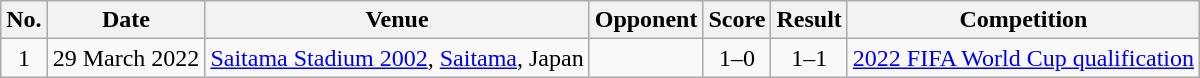<table class="wikitable sortable">
<tr>
<th scope="col">No.</th>
<th scope="col">Date</th>
<th scope="col">Venue</th>
<th scope="col">Opponent</th>
<th scope="col">Score</th>
<th scope="col">Result</th>
<th scope="col">Competition</th>
</tr>
<tr>
<td align="center">1</td>
<td>29 March 2022</td>
<td><a href='#'>Saitama Stadium 2002</a>, <a href='#'>Saitama</a>, Japan</td>
<td></td>
<td align="center">1–0</td>
<td align="center">1–1</td>
<td><a href='#'>2022 FIFA World Cup qualification</a></td>
</tr>
</table>
